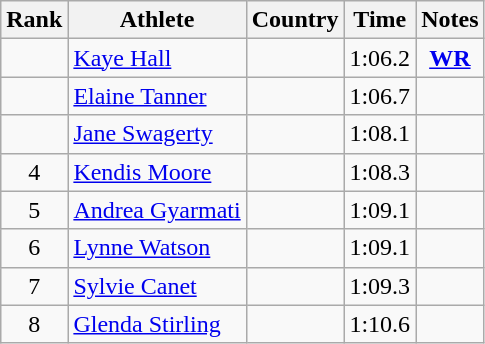<table class="wikitable sortable" style="text-align:center">
<tr>
<th>Rank</th>
<th>Athlete</th>
<th>Country</th>
<th>Time</th>
<th>Notes</th>
</tr>
<tr>
<td></td>
<td align=left><a href='#'>Kaye Hall</a></td>
<td align=left></td>
<td>1:06.2</td>
<td><strong><a href='#'>WR</a></strong></td>
</tr>
<tr>
<td></td>
<td align=left><a href='#'>Elaine Tanner</a></td>
<td align=left></td>
<td>1:06.7</td>
<td><strong>  </strong></td>
</tr>
<tr>
<td></td>
<td align=left><a href='#'>Jane Swagerty</a></td>
<td align=left></td>
<td>1:08.1</td>
<td><strong> </strong></td>
</tr>
<tr>
<td>4</td>
<td align=left><a href='#'>Kendis Moore</a></td>
<td align=left></td>
<td>1:08.3</td>
<td><strong> </strong></td>
</tr>
<tr>
<td>5</td>
<td align=left><a href='#'>Andrea Gyarmati</a></td>
<td align=left></td>
<td>1:09.1</td>
<td><strong> </strong></td>
</tr>
<tr>
<td>6</td>
<td align=left><a href='#'>Lynne Watson</a></td>
<td align=left></td>
<td>1:09.1</td>
<td><strong> </strong></td>
</tr>
<tr>
<td>7</td>
<td align=left><a href='#'>Sylvie Canet</a></td>
<td align=left></td>
<td>1:09.3</td>
<td><strong> </strong></td>
</tr>
<tr>
<td>8</td>
<td align=left><a href='#'>Glenda Stirling</a></td>
<td align=left></td>
<td>1:10.6</td>
<td><strong> </strong></td>
</tr>
</table>
